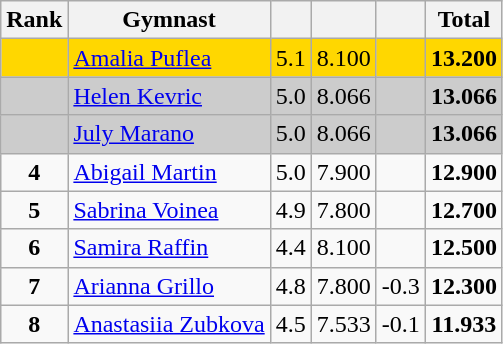<table style="text-align:center;" class="wikitable sortable">
<tr>
<th>Rank</th>
<th>Gymnast</th>
<th><small></small></th>
<th><small></small></th>
<th><small></small></th>
<th>Total</th>
</tr>
<tr style="background:#FFD700;">
<td></td>
<td align="left"> <a href='#'>Amalia Puflea</a></td>
<td>5.1</td>
<td>8.100</td>
<td></td>
<td><strong>13.200</strong></td>
</tr>
<tr style="background:#CCCCCC;">
<td></td>
<td align="left"> <a href='#'>Helen Kevric</a></td>
<td>5.0</td>
<td>8.066</td>
<td></td>
<td><strong>13.066</strong></td>
</tr>
<tr style="background:#CCCCCC;">
<td></td>
<td align="left"> <a href='#'>July Marano</a></td>
<td>5.0</td>
<td>8.066</td>
<td></td>
<td><strong>13.066</strong></td>
</tr>
<tr>
<td><strong>4</strong></td>
<td align="left"> <a href='#'>Abigail Martin</a></td>
<td>5.0</td>
<td>7.900</td>
<td></td>
<td><strong>12.900</strong></td>
</tr>
<tr>
<td><strong>5</strong></td>
<td align="left"> <a href='#'>Sabrina Voinea</a></td>
<td>4.9</td>
<td>7.800</td>
<td></td>
<td><strong>12.700</strong></td>
</tr>
<tr>
<td><strong>6</strong></td>
<td align="left"> <a href='#'>Samira Raffin</a></td>
<td>4.4</td>
<td>8.100</td>
<td></td>
<td><strong>12.500</strong></td>
</tr>
<tr>
<td><strong>7</strong></td>
<td align="left"> <a href='#'>Arianna Grillo</a></td>
<td>4.8</td>
<td>7.800</td>
<td>-0.3</td>
<td><strong>12.300</strong></td>
</tr>
<tr>
<td><strong>8</strong></td>
<td align="left"> <a href='#'>Anastasiia Zubkova</a></td>
<td>4.5</td>
<td>7.533</td>
<td>-0.1</td>
<td><strong>11.933</strong></td>
</tr>
</table>
